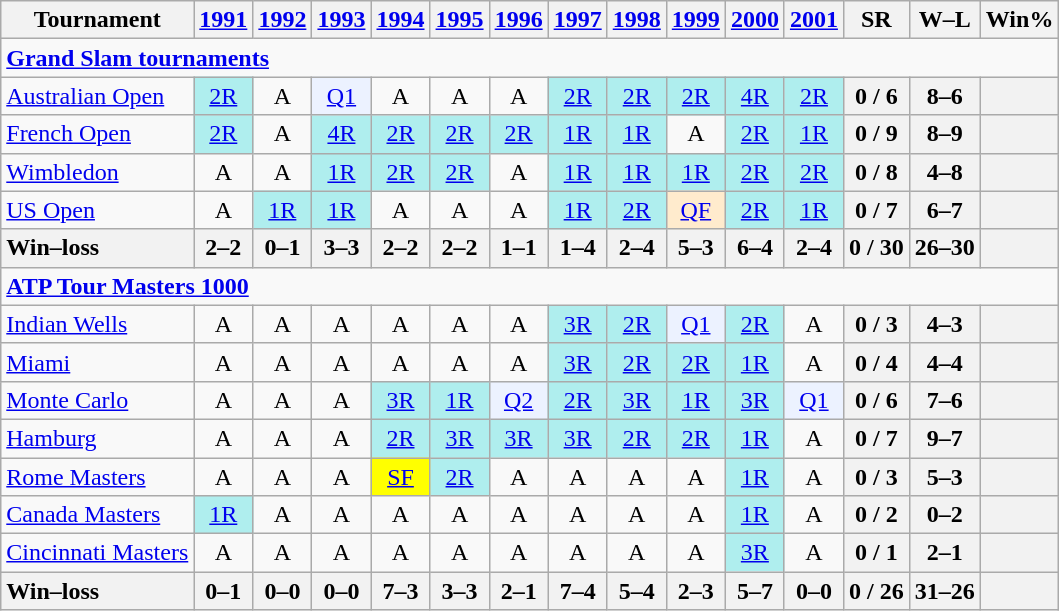<table class=wikitable style=text-align:center>
<tr>
<th>Tournament</th>
<th><a href='#'>1991</a></th>
<th><a href='#'>1992</a></th>
<th><a href='#'>1993</a></th>
<th><a href='#'>1994</a></th>
<th><a href='#'>1995</a></th>
<th><a href='#'>1996</a></th>
<th><a href='#'>1997</a></th>
<th><a href='#'>1998</a></th>
<th><a href='#'>1999</a></th>
<th><a href='#'>2000</a></th>
<th><a href='#'>2001</a></th>
<th>SR</th>
<th>W–L</th>
<th>Win%</th>
</tr>
<tr>
<td colspan=25 style=text-align:left><a href='#'><strong>Grand Slam tournaments</strong></a></td>
</tr>
<tr>
<td align=left><a href='#'>Australian Open</a></td>
<td bgcolor=afeeee><a href='#'>2R</a></td>
<td>A</td>
<td bgcolor=ecf2ff><a href='#'>Q1</a></td>
<td>A</td>
<td>A</td>
<td>A</td>
<td bgcolor=afeeee><a href='#'>2R</a></td>
<td bgcolor=afeeee><a href='#'>2R</a></td>
<td bgcolor=afeeee><a href='#'>2R</a></td>
<td bgcolor=afeeee><a href='#'>4R</a></td>
<td bgcolor=afeeee><a href='#'>2R</a></td>
<th>0 / 6</th>
<th>8–6</th>
<th></th>
</tr>
<tr>
<td align=left><a href='#'>French Open</a></td>
<td bgcolor=afeeee><a href='#'>2R</a></td>
<td>A</td>
<td bgcolor=afeeee><a href='#'>4R</a></td>
<td bgcolor=afeeee><a href='#'>2R</a></td>
<td bgcolor=afeeee><a href='#'>2R</a></td>
<td bgcolor=afeeee><a href='#'>2R</a></td>
<td bgcolor=afeeee><a href='#'>1R</a></td>
<td bgcolor=afeeee><a href='#'>1R</a></td>
<td>A</td>
<td bgcolor=afeeee><a href='#'>2R</a></td>
<td bgcolor=afeeee><a href='#'>1R</a></td>
<th>0 / 9</th>
<th>8–9</th>
<th></th>
</tr>
<tr>
<td align=left><a href='#'>Wimbledon</a></td>
<td>A</td>
<td>A</td>
<td bgcolor=afeeee><a href='#'>1R</a></td>
<td bgcolor=afeeee><a href='#'>2R</a></td>
<td bgcolor=afeeee><a href='#'>2R</a></td>
<td>A</td>
<td bgcolor=afeeee><a href='#'>1R</a></td>
<td bgcolor=afeeee><a href='#'>1R</a></td>
<td bgcolor=afeeee><a href='#'>1R</a></td>
<td bgcolor=afeeee><a href='#'>2R</a></td>
<td bgcolor=afeeee><a href='#'>2R</a></td>
<th>0 / 8</th>
<th>4–8</th>
<th></th>
</tr>
<tr>
<td align=left><a href='#'>US Open</a></td>
<td>A</td>
<td bgcolor=afeeee><a href='#'>1R</a></td>
<td bgcolor=afeeee><a href='#'>1R</a></td>
<td>A</td>
<td>A</td>
<td>A</td>
<td bgcolor=afeeee><a href='#'>1R</a></td>
<td bgcolor=afeeee><a href='#'>2R</a></td>
<td bgcolor=ffebcd><a href='#'>QF</a></td>
<td bgcolor=afeeee><a href='#'>2R</a></td>
<td bgcolor=afeeee><a href='#'>1R</a></td>
<th>0 / 7</th>
<th>6–7</th>
<th></th>
</tr>
<tr>
<th style=text-align:left><strong>Win–loss</strong></th>
<th>2–2</th>
<th>0–1</th>
<th>3–3</th>
<th>2–2</th>
<th>2–2</th>
<th>1–1</th>
<th>1–4</th>
<th>2–4</th>
<th>5–3</th>
<th>6–4</th>
<th>2–4</th>
<th>0 / 30</th>
<th>26–30</th>
<th></th>
</tr>
<tr>
<td colspan=25 style=text-align:left><strong><a href='#'>ATP Tour Masters 1000</a></strong></td>
</tr>
<tr>
<td align=left><a href='#'>Indian Wells</a></td>
<td>A</td>
<td>A</td>
<td>A</td>
<td>A</td>
<td>A</td>
<td>A</td>
<td bgcolor=afeeee><a href='#'>3R</a></td>
<td bgcolor=afeeee><a href='#'>2R</a></td>
<td bgcolor=ecf2ff><a href='#'>Q1</a></td>
<td bgcolor=afeeee><a href='#'>2R</a></td>
<td>A</td>
<th>0 / 3</th>
<th>4–3</th>
<th></th>
</tr>
<tr>
<td align=left><a href='#'>Miami</a></td>
<td>A</td>
<td>A</td>
<td>A</td>
<td>A</td>
<td>A</td>
<td>A</td>
<td bgcolor=afeeee><a href='#'>3R</a></td>
<td bgcolor=afeeee><a href='#'>2R</a></td>
<td bgcolor=afeeee><a href='#'>2R</a></td>
<td bgcolor=afeeee><a href='#'>1R</a></td>
<td>A</td>
<th>0 / 4</th>
<th>4–4</th>
<th></th>
</tr>
<tr>
<td align=left><a href='#'>Monte Carlo</a></td>
<td>A</td>
<td>A</td>
<td>A</td>
<td bgcolor=afeeee><a href='#'>3R</a></td>
<td bgcolor=afeeee><a href='#'>1R</a></td>
<td bgcolor=ecf2ff><a href='#'>Q2</a></td>
<td bgcolor=afeeee><a href='#'>2R</a></td>
<td bgcolor=afeeee><a href='#'>3R</a></td>
<td bgcolor=afeeee><a href='#'>1R</a></td>
<td bgcolor=afeeee><a href='#'>3R</a></td>
<td bgcolor=ecf2ff><a href='#'>Q1</a></td>
<th>0 / 6</th>
<th>7–6</th>
<th></th>
</tr>
<tr>
<td align=left><a href='#'>Hamburg</a></td>
<td>A</td>
<td>A</td>
<td>A</td>
<td bgcolor=afeeee><a href='#'>2R</a></td>
<td bgcolor=afeeee><a href='#'>3R</a></td>
<td bgcolor=afeeee><a href='#'>3R</a></td>
<td bgcolor=afeeee><a href='#'>3R</a></td>
<td bgcolor=afeeee><a href='#'>2R</a></td>
<td bgcolor=afeeee><a href='#'>2R</a></td>
<td bgcolor=afeeee><a href='#'>1R</a></td>
<td>A</td>
<th>0 / 7</th>
<th>9–7</th>
<th></th>
</tr>
<tr>
<td align=left><a href='#'>Rome Masters</a></td>
<td>A</td>
<td>A</td>
<td>A</td>
<td bgcolor=yellow><a href='#'>SF</a></td>
<td bgcolor=afeeee><a href='#'>2R</a></td>
<td>A</td>
<td>A</td>
<td>A</td>
<td>A</td>
<td bgcolor=afeeee><a href='#'>1R</a></td>
<td>A</td>
<th>0 / 3</th>
<th>5–3</th>
<th></th>
</tr>
<tr>
<td align=left><a href='#'>Canada Masters</a></td>
<td bgcolor=afeeee><a href='#'>1R</a></td>
<td>A</td>
<td>A</td>
<td>A</td>
<td>A</td>
<td>A</td>
<td>A</td>
<td>A</td>
<td>A</td>
<td bgcolor=afeeee><a href='#'>1R</a></td>
<td>A</td>
<th>0 / 2</th>
<th>0–2</th>
<th></th>
</tr>
<tr>
<td align=left><a href='#'>Cincinnati Masters</a></td>
<td>A</td>
<td>A</td>
<td>A</td>
<td>A</td>
<td>A</td>
<td>A</td>
<td>A</td>
<td>A</td>
<td>A</td>
<td bgcolor=afeeee><a href='#'>3R</a></td>
<td>A</td>
<th>0 / 1</th>
<th>2–1</th>
<th></th>
</tr>
<tr>
<th style=text-align:left><strong>Win–loss</strong></th>
<th>0–1</th>
<th>0–0</th>
<th>0–0</th>
<th>7–3</th>
<th>3–3</th>
<th>2–1</th>
<th>7–4</th>
<th>5–4</th>
<th>2–3</th>
<th>5–7</th>
<th>0–0</th>
<th>0 / 26</th>
<th>31–26</th>
<th></th>
</tr>
</table>
